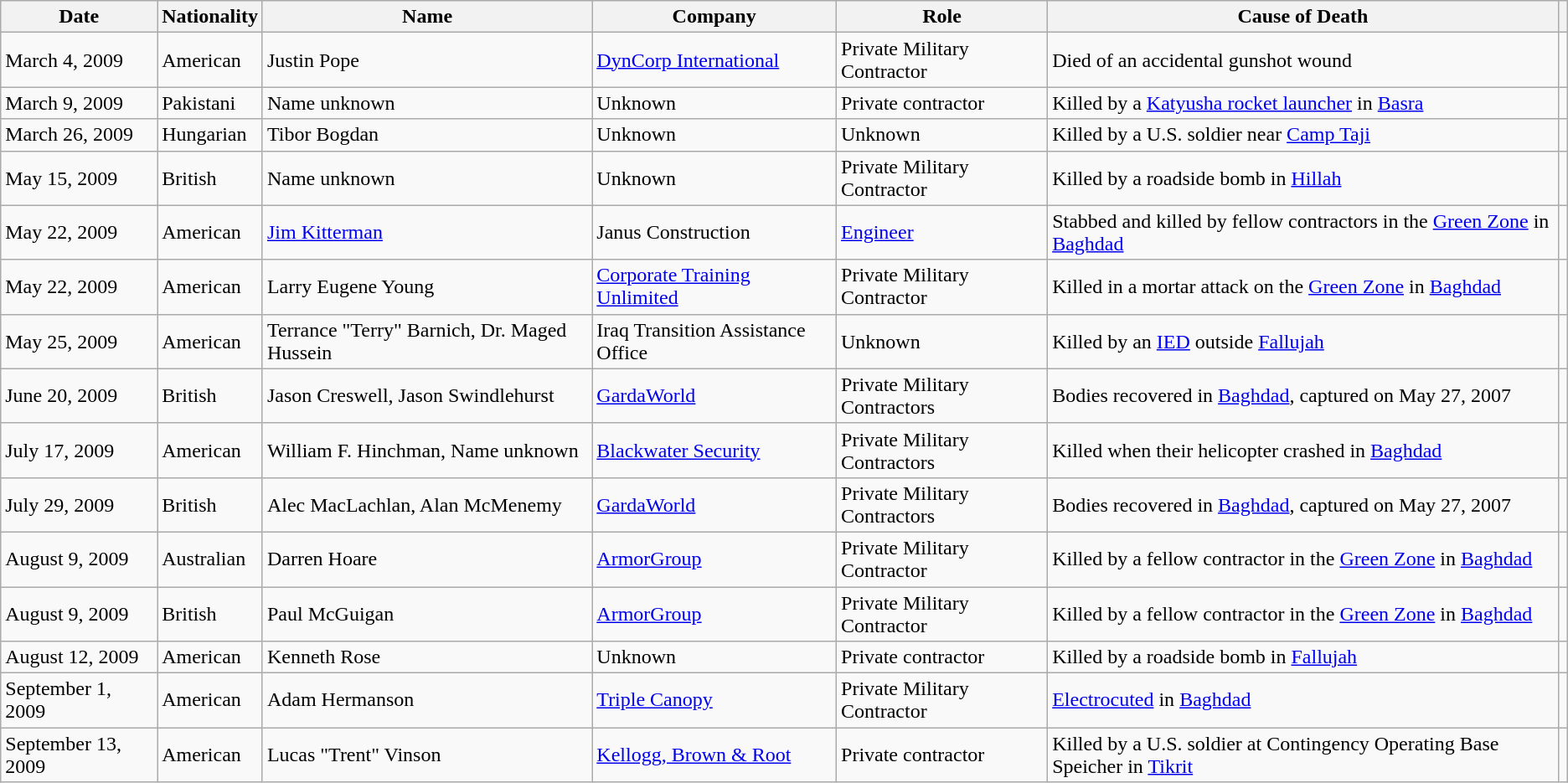<table class="wikitable">
<tr>
<th>Date</th>
<th>Nationality</th>
<th>Name</th>
<th>Company</th>
<th>Role</th>
<th>Cause of Death</th>
<th></th>
</tr>
<tr>
<td>March 4, 2009</td>
<td> American</td>
<td>Justin Pope</td>
<td><a href='#'>DynCorp International</a></td>
<td>Private Military Contractor</td>
<td>Died of an accidental gunshot wound</td>
<td></td>
</tr>
<tr>
<td>March 9, 2009</td>
<td> Pakistani</td>
<td>Name unknown</td>
<td>Unknown</td>
<td>Private contractor</td>
<td>Killed by a <a href='#'>Katyusha rocket launcher</a> in <a href='#'>Basra</a></td>
<td></td>
</tr>
<tr>
<td>March 26, 2009</td>
<td> Hungarian</td>
<td>Tibor Bogdan</td>
<td>Unknown</td>
<td>Unknown</td>
<td>Killed by a U.S. soldier near <a href='#'>Camp Taji</a></td>
<td></td>
</tr>
<tr>
<td>May 15, 2009</td>
<td> British</td>
<td>Name unknown</td>
<td>Unknown</td>
<td>Private Military Contractor</td>
<td>Killed by a roadside bomb in <a href='#'>Hillah</a></td>
<td></td>
</tr>
<tr>
<td>May 22, 2009</td>
<td> American</td>
<td><a href='#'>Jim Kitterman</a></td>
<td>Janus Construction</td>
<td><a href='#'>Engineer</a></td>
<td>Stabbed and killed by fellow contractors in the <a href='#'>Green Zone</a> in <a href='#'>Baghdad</a></td>
<td></td>
</tr>
<tr>
<td>May 22, 2009</td>
<td> American</td>
<td>Larry Eugene Young</td>
<td><a href='#'>Corporate Training Unlimited</a></td>
<td>Private Military Contractor</td>
<td>Killed in a mortar attack on the <a href='#'>Green Zone</a> in <a href='#'>Baghdad</a></td>
<td></td>
</tr>
<tr>
<td>May 25, 2009</td>
<td> American</td>
<td>Terrance "Terry" Barnich, Dr. Maged Hussein</td>
<td>Iraq Transition Assistance Office</td>
<td>Unknown</td>
<td>Killed by an <a href='#'>IED</a> outside <a href='#'>Fallujah</a></td>
<td></td>
</tr>
<tr>
<td>June 20, 2009</td>
<td> British</td>
<td>Jason Creswell, Jason Swindlehurst</td>
<td><a href='#'>GardaWorld</a></td>
<td>Private Military Contractors</td>
<td>Bodies recovered in <a href='#'>Baghdad</a>, captured on May 27, 2007</td>
<td></td>
</tr>
<tr>
<td>July 17, 2009</td>
<td> American</td>
<td>William F. Hinchman, Name unknown</td>
<td><a href='#'>Blackwater Security</a></td>
<td>Private Military Contractors</td>
<td>Killed when their helicopter crashed in <a href='#'>Baghdad</a></td>
<td></td>
</tr>
<tr>
<td>July 29, 2009</td>
<td> British</td>
<td>Alec MacLachlan, Alan McMenemy</td>
<td><a href='#'>GardaWorld</a></td>
<td>Private Military Contractors</td>
<td>Bodies recovered in <a href='#'>Baghdad</a>, captured on May 27, 2007</td>
<td></td>
</tr>
<tr>
<td>August 9, 2009</td>
<td> Australian</td>
<td>Darren Hoare</td>
<td><a href='#'>ArmorGroup</a></td>
<td>Private Military Contractor</td>
<td>Killed by a fellow contractor in the <a href='#'>Green Zone</a> in <a href='#'>Baghdad</a></td>
<td></td>
</tr>
<tr>
<td>August 9, 2009</td>
<td> British</td>
<td>Paul McGuigan</td>
<td><a href='#'>ArmorGroup</a></td>
<td>Private Military Contractor</td>
<td>Killed by a fellow contractor in the <a href='#'>Green Zone</a> in <a href='#'>Baghdad</a></td>
<td></td>
</tr>
<tr>
<td>August 12, 2009</td>
<td> American</td>
<td>Kenneth Rose</td>
<td>Unknown</td>
<td>Private contractor</td>
<td>Killed by a roadside bomb in <a href='#'>Fallujah</a></td>
<td></td>
</tr>
<tr>
<td>September 1, 2009</td>
<td> American</td>
<td>Adam Hermanson</td>
<td><a href='#'>Triple Canopy</a></td>
<td>Private Military Contractor</td>
<td><a href='#'>Electrocuted</a> in <a href='#'>Baghdad</a></td>
<td></td>
</tr>
<tr>
<td>September 13, 2009</td>
<td> American</td>
<td>Lucas "Trent" Vinson</td>
<td><a href='#'>Kellogg, Brown & Root</a></td>
<td>Private contractor</td>
<td>Killed by a U.S. soldier at Contingency Operating Base Speicher in <a href='#'>Tikrit</a></td>
<td></td>
</tr>
</table>
